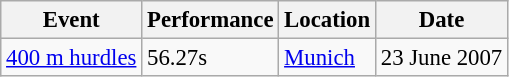<table class="wikitable" style="border-collapse: collapse; font-size: 95%; margin-bottom: 10px;">
<tr>
<th scope="col">Event</th>
<th scope="col">Performance</th>
<th scope="col">Location</th>
<th scope="col">Date</th>
</tr>
<tr>
<td><a href='#'>400 m hurdles</a></td>
<td>56.27s</td>
<td><a href='#'>Munich</a></td>
<td>23 June 2007</td>
</tr>
</table>
